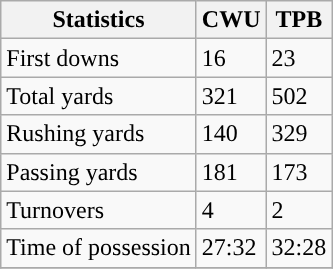<table class="wikitable" style="float: left;">
<tr>
<th>Statistics</th>
<th>CWU</th>
<th>TPB</th>
</tr>
<tr>
<td>First downs</td>
<td>16</td>
<td>23</td>
</tr>
<tr>
<td>Total yards</td>
<td>321</td>
<td>502</td>
</tr>
<tr>
<td>Rushing yards</td>
<td>140</td>
<td>329</td>
</tr>
<tr>
<td>Passing yards</td>
<td>181</td>
<td>173</td>
</tr>
<tr>
<td>Turnovers</td>
<td>4</td>
<td>2</td>
</tr>
<tr>
<td>Time of possession</td>
<td>27:32</td>
<td>32:28</td>
</tr>
<tr>
</tr>
</table>
